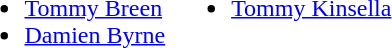<table>
<tr style="vertical-align:top">
<td><br><ul><li> <a href='#'>Tommy Breen</a></li><li> <a href='#'>Damien Byrne</a></li></ul></td>
<td><br><ul><li> <a href='#'>Tommy Kinsella</a></li></ul></td>
</tr>
</table>
